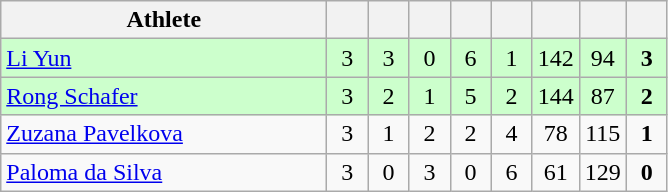<table class=wikitable style="text-align:center">
<tr>
<th width=210>Athlete</th>
<th width=20></th>
<th width=20></th>
<th width=20></th>
<th width=20></th>
<th width=20></th>
<th width=20></th>
<th width=20></th>
<th width=20></th>
</tr>
<tr bgcolor=ccffcc>
<td style="text-align:left"> <a href='#'>Li Yun</a></td>
<td>3</td>
<td>3</td>
<td>0</td>
<td>6</td>
<td>1</td>
<td>142</td>
<td>94</td>
<td><strong>3</strong></td>
</tr>
<tr bgcolor=ccffcc>
<td style="text-align:left"> <a href='#'>Rong Schafer</a></td>
<td>3</td>
<td>2</td>
<td>1</td>
<td>5</td>
<td>2</td>
<td>144</td>
<td>87</td>
<td><strong>2</strong></td>
</tr>
<tr>
<td style="text-align:left"> <a href='#'>Zuzana Pavelkova</a></td>
<td>3</td>
<td>1</td>
<td>2</td>
<td>2</td>
<td>4</td>
<td>78</td>
<td>115</td>
<td><strong>1</strong></td>
</tr>
<tr>
<td style="text-align:left"> <a href='#'>Paloma da Silva</a></td>
<td>3</td>
<td>0</td>
<td>3</td>
<td>0</td>
<td>6</td>
<td>61</td>
<td>129</td>
<td><strong>0</strong></td>
</tr>
</table>
